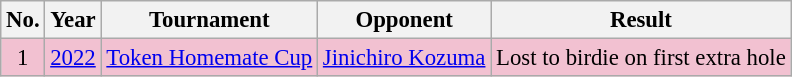<table class="wikitable" style="font-size:95%;">
<tr>
<th>No.</th>
<th>Year</th>
<th>Tournament</th>
<th>Opponent</th>
<th>Result</th>
</tr>
<tr style="background:#F2C1D1;">
<td align=center>1</td>
<td><a href='#'>2022</a></td>
<td><a href='#'>Token Homemate Cup</a></td>
<td> <a href='#'>Jinichiro Kozuma</a></td>
<td>Lost to birdie on first extra hole</td>
</tr>
</table>
